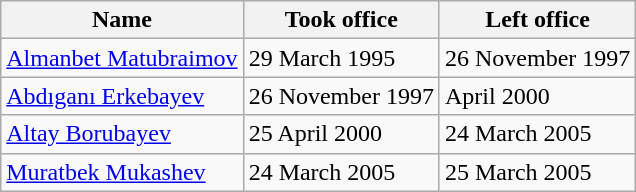<table class="wikitable">
<tr>
<th>Name</th>
<th>Took office</th>
<th>Left office</th>
</tr>
<tr>
<td><a href='#'>Almanbet Matubraimov</a></td>
<td>29 March 1995</td>
<td>26 November 1997</td>
</tr>
<tr>
<td><a href='#'>Abdıganı Erkebayev</a></td>
<td>26 November 1997</td>
<td>April 2000</td>
</tr>
<tr>
<td><a href='#'>Altay Borubayev</a></td>
<td>25 April 2000</td>
<td>24 March 2005</td>
</tr>
<tr>
<td><a href='#'>Muratbek Mukashev</a></td>
<td>24 March 2005</td>
<td>25 March 2005</td>
</tr>
</table>
